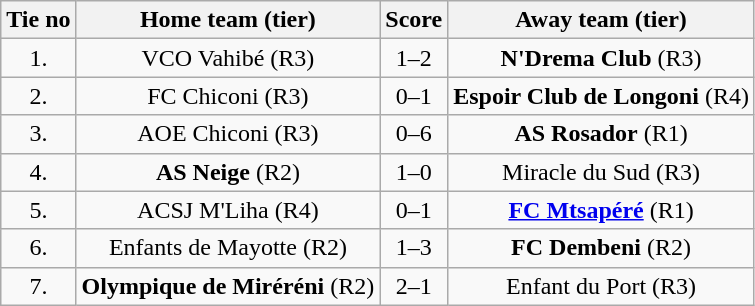<table class="wikitable" style="text-align: center">
<tr>
<th>Tie no</th>
<th>Home team (tier)</th>
<th>Score</th>
<th>Away team (tier)</th>
</tr>
<tr>
<td>1.</td>
<td> VCO Vahibé (R3)</td>
<td>1–2</td>
<td><strong>N'Drema Club</strong> (R3) </td>
</tr>
<tr>
<td>2.</td>
<td> FC Chiconi (R3)</td>
<td>0–1</td>
<td><strong>Espoir Club de Longoni</strong> (R4) </td>
</tr>
<tr>
<td>3.</td>
<td> AOE Chiconi (R3)</td>
<td>0–6</td>
<td><strong>AS Rosador</strong> (R1) </td>
</tr>
<tr>
<td>4.</td>
<td> <strong>AS Neige</strong> (R2)</td>
<td>1–0 </td>
<td>Miracle du Sud (R3) </td>
</tr>
<tr>
<td>5.</td>
<td> ACSJ M'Liha (R4)</td>
<td>0–1</td>
<td><strong><a href='#'>FC Mtsapéré</a></strong> (R1) </td>
</tr>
<tr>
<td>6.</td>
<td> Enfants de Mayotte (R2)</td>
<td>1–3</td>
<td><strong>FC Dembeni</strong> (R2) </td>
</tr>
<tr>
<td>7.</td>
<td> <strong>Olympique de Miréréni</strong> (R2)</td>
<td>2–1 </td>
<td>Enfant du Port (R3) </td>
</tr>
</table>
